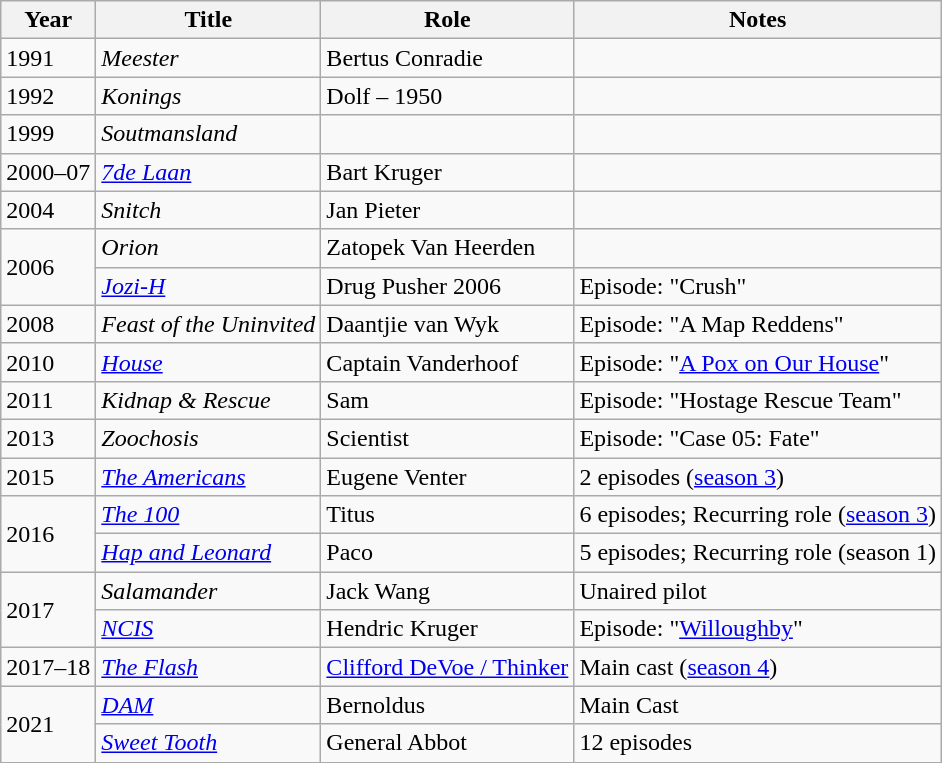<table class="wikitable sortable">
<tr>
<th>Year</th>
<th>Title</th>
<th>Role</th>
<th class="unsortable">Notes</th>
</tr>
<tr>
<td>1991</td>
<td><em>Meester</em></td>
<td>Bertus Conradie</td>
<td></td>
</tr>
<tr>
<td>1992</td>
<td><em>Konings</em></td>
<td>Dolf – 1950</td>
<td></td>
</tr>
<tr>
<td>1999</td>
<td><em>Soutmansland</em></td>
<td></td>
<td></td>
</tr>
<tr>
<td>2000–07</td>
<td><em><a href='#'>7de Laan</a></em></td>
<td>Bart Kruger</td>
<td></td>
</tr>
<tr>
<td>2004</td>
<td><em>Snitch</em></td>
<td>Jan Pieter</td>
<td></td>
</tr>
<tr>
<td rowspan=2>2006</td>
<td><em>Orion</em></td>
<td>Zatopek Van Heerden</td>
<td></td>
</tr>
<tr>
<td><em><a href='#'>Jozi-H</a></em></td>
<td>Drug Pusher 2006</td>
<td>Episode: "Crush"</td>
</tr>
<tr>
<td>2008</td>
<td><em>Feast of the Uninvited</em></td>
<td>Daantjie van Wyk</td>
<td>Episode: "A Map Reddens"</td>
</tr>
<tr>
<td>2010</td>
<td><em><a href='#'>House</a></em></td>
<td>Captain Vanderhoof</td>
<td>Episode: "<a href='#'>A Pox on Our House</a>"</td>
</tr>
<tr>
<td>2011</td>
<td><em>Kidnap & Rescue</em></td>
<td>Sam</td>
<td>Episode: "Hostage Rescue Team"</td>
</tr>
<tr>
<td>2013</td>
<td><em>Zoochosis</em></td>
<td>Scientist</td>
<td>Episode: "Case 05: Fate"</td>
</tr>
<tr>
<td>2015</td>
<td><em><a href='#'>The Americans</a></em></td>
<td>Eugene Venter</td>
<td>2 episodes (<a href='#'>season 3</a>)</td>
</tr>
<tr>
<td rowspan=2>2016</td>
<td><em><a href='#'>The 100</a></em></td>
<td>Titus</td>
<td>6 episodes; Recurring role (<a href='#'>season 3</a>)</td>
</tr>
<tr>
<td><em><a href='#'>Hap and Leonard</a></em></td>
<td>Paco</td>
<td>5 episodes; Recurring role (season 1)</td>
</tr>
<tr>
<td rowspan=2>2017</td>
<td><em>Salamander</em></td>
<td>Jack Wang</td>
<td>Unaired pilot</td>
</tr>
<tr>
<td><em><a href='#'>NCIS</a></em></td>
<td>Hendric Kruger</td>
<td>Episode: "<a href='#'>Willoughby</a>"</td>
</tr>
<tr>
<td>2017–18</td>
<td><em><a href='#'>The Flash</a></em></td>
<td><a href='#'>Clifford DeVoe / Thinker</a></td>
<td>Main cast (<a href='#'>season 4</a>)</td>
</tr>
<tr>
<td rowspan=2>2021</td>
<td><em><a href='#'>DAM</a></em></td>
<td>Bernoldus</td>
<td>Main Cast</td>
</tr>
<tr>
<td><em><a href='#'>Sweet Tooth</a></em></td>
<td>General Abbot</td>
<td>12 episodes</td>
</tr>
</table>
